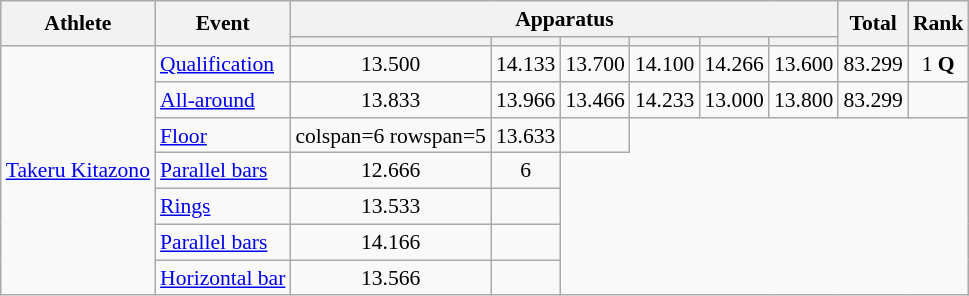<table class="wikitable" style="font-size:90%">
<tr>
<th rowspan=2>Athlete</th>
<th rowspan=2>Event</th>
<th colspan =6>Apparatus</th>
<th rowspan=2>Total</th>
<th rowspan=2>Rank</th>
</tr>
<tr style="font-size:95%">
<th></th>
<th></th>
<th></th>
<th></th>
<th></th>
<th></th>
</tr>
<tr align=center>
<td align=left rowspan=7><a href='#'>Takeru Kitazono</a></td>
<td align=left><a href='#'>Qualification</a></td>
<td>13.500</td>
<td>14.133</td>
<td>13.700</td>
<td>14.100</td>
<td>14.266</td>
<td>13.600</td>
<td>83.299</td>
<td>1 <strong>Q</strong></td>
</tr>
<tr align=center>
<td align=left><a href='#'>All-around</a></td>
<td>13.833</td>
<td>13.966</td>
<td>13.466</td>
<td>14.233</td>
<td>13.000</td>
<td>13.800</td>
<td>83.299</td>
<td></td>
</tr>
<tr align=center>
<td align=left><a href='#'>Floor</a></td>
<td>colspan=6 rowspan=5 </td>
<td>13.633</td>
<td></td>
</tr>
<tr align=center>
<td align=left><a href='#'>Parallel bars</a></td>
<td>12.666</td>
<td>6</td>
</tr>
<tr align=center>
<td align=left><a href='#'>Rings</a></td>
<td>13.533</td>
<td></td>
</tr>
<tr align=center>
<td align=left><a href='#'>Parallel bars</a></td>
<td>14.166</td>
<td></td>
</tr>
<tr align=center>
<td align=left><a href='#'>Horizontal bar</a></td>
<td>13.566</td>
<td></td>
</tr>
</table>
